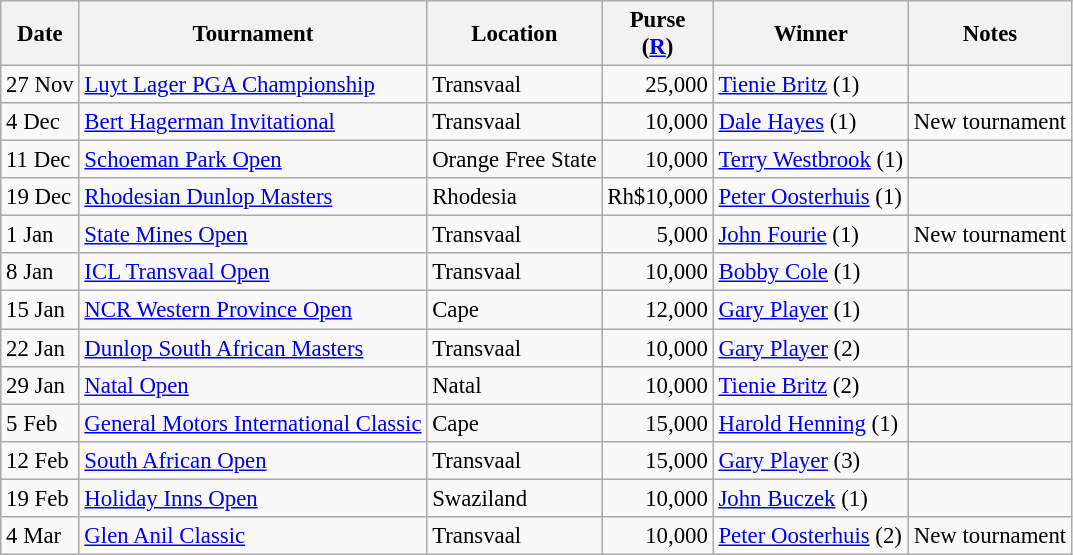<table class="wikitable" style="font-size:95%">
<tr>
<th>Date</th>
<th>Tournament</th>
<th>Location</th>
<th>Purse<br>(<a href='#'>R</a>)</th>
<th>Winner</th>
<th>Notes</th>
</tr>
<tr>
<td>27 Nov</td>
<td><a href='#'>Luyt Lager PGA Championship</a></td>
<td>Transvaal</td>
<td align=right>25,000</td>
<td> <a href='#'>Tienie Britz</a> (1)</td>
<td></td>
</tr>
<tr>
<td>4 Dec</td>
<td><a href='#'>Bert Hagerman Invitational</a></td>
<td>Transvaal</td>
<td align=right>10,000</td>
<td> <a href='#'>Dale Hayes</a> (1)</td>
<td>New tournament</td>
</tr>
<tr>
<td>11 Dec</td>
<td><a href='#'>Schoeman Park Open</a></td>
<td>Orange Free State</td>
<td align=right>10,000</td>
<td> <a href='#'>Terry Westbrook</a> (1)</td>
<td></td>
</tr>
<tr>
<td>19 Dec</td>
<td><a href='#'>Rhodesian Dunlop Masters</a></td>
<td>Rhodesia</td>
<td align=right>Rh$10,000</td>
<td> <a href='#'>Peter Oosterhuis</a> (1)</td>
<td></td>
</tr>
<tr>
<td>1 Jan</td>
<td><a href='#'>State Mines Open</a></td>
<td>Transvaal</td>
<td align=right>5,000</td>
<td> <a href='#'>John Fourie</a> (1)</td>
<td>New tournament</td>
</tr>
<tr>
<td>8 Jan</td>
<td><a href='#'>ICL Transvaal Open</a></td>
<td>Transvaal</td>
<td align=right>10,000</td>
<td> <a href='#'>Bobby Cole</a> (1)</td>
<td></td>
</tr>
<tr>
<td>15 Jan</td>
<td><a href='#'>NCR Western Province Open</a></td>
<td>Cape</td>
<td align=right>12,000</td>
<td> <a href='#'>Gary Player</a> (1)</td>
<td></td>
</tr>
<tr>
<td>22 Jan</td>
<td><a href='#'>Dunlop South African Masters</a></td>
<td>Transvaal</td>
<td align=right>10,000</td>
<td> <a href='#'>Gary Player</a> (2)</td>
<td></td>
</tr>
<tr>
<td>29 Jan</td>
<td><a href='#'>Natal Open</a></td>
<td>Natal</td>
<td align=right>10,000</td>
<td> <a href='#'>Tienie Britz</a> (2)</td>
<td></td>
</tr>
<tr>
<td>5 Feb</td>
<td><a href='#'>General Motors International Classic</a></td>
<td>Cape</td>
<td align=right>15,000</td>
<td> <a href='#'>Harold Henning</a> (1)</td>
<td></td>
</tr>
<tr>
<td>12 Feb</td>
<td><a href='#'>South African Open</a></td>
<td>Transvaal</td>
<td align=right>15,000</td>
<td> <a href='#'>Gary Player</a> (3)</td>
<td></td>
</tr>
<tr>
<td>19 Feb</td>
<td><a href='#'>Holiday Inns Open</a></td>
<td>Swaziland</td>
<td align=right>10,000</td>
<td> <a href='#'>John Buczek</a> (1)</td>
<td></td>
</tr>
<tr>
<td>4 Mar</td>
<td><a href='#'>Glen Anil Classic</a></td>
<td>Transvaal</td>
<td align=right>10,000</td>
<td> <a href='#'>Peter Oosterhuis</a> (2)</td>
<td>New tournament</td>
</tr>
</table>
